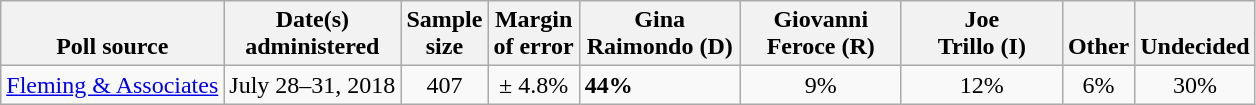<table class="wikitable">
<tr valign=bottom>
<th>Poll source</th>
<th>Date(s)<br>administered</th>
<th>Sample<br>size</th>
<th>Margin<br>of error</th>
<th style="width:100px;">Gina<br>Raimondo (D)</th>
<th style="width:100px;">Giovanni<br>Feroce (R)</th>
<th style="width:100px;">Joe<br>Trillo (I)</th>
<th>Other</th>
<th>Undecided</th>
</tr>
<tr>
<td><a href='#'>Fleming & Associates</a></td>
<td align=center>July 28–31, 2018</td>
<td align=center>407</td>
<td align=center>± 4.8%</td>
<td><strong>44%</strong></td>
<td align=center>9%</td>
<td align=center>12%</td>
<td align=center>6%</td>
<td align=center>30%</td>
</tr>
</table>
